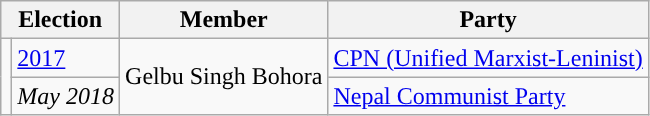<table class="wikitable">
<tr>
<th colspan="2">Election</th>
<th>Member</th>
<th>Party</th>
</tr>
<tr>
<td rowspan="2" style="background-color:"></td>
<td><a href='#'>2017</a></td>
<td rowspan="2">Gelbu Singh Bohora</td>
<td><a href='#'>CPN (Unified Marxist-Leninist)</a></td>
</tr>
<tr>
<td><em>May 2018</em></td>
<td><a href='#'>Nepal Communist Party</a></td>
</tr>
</table>
